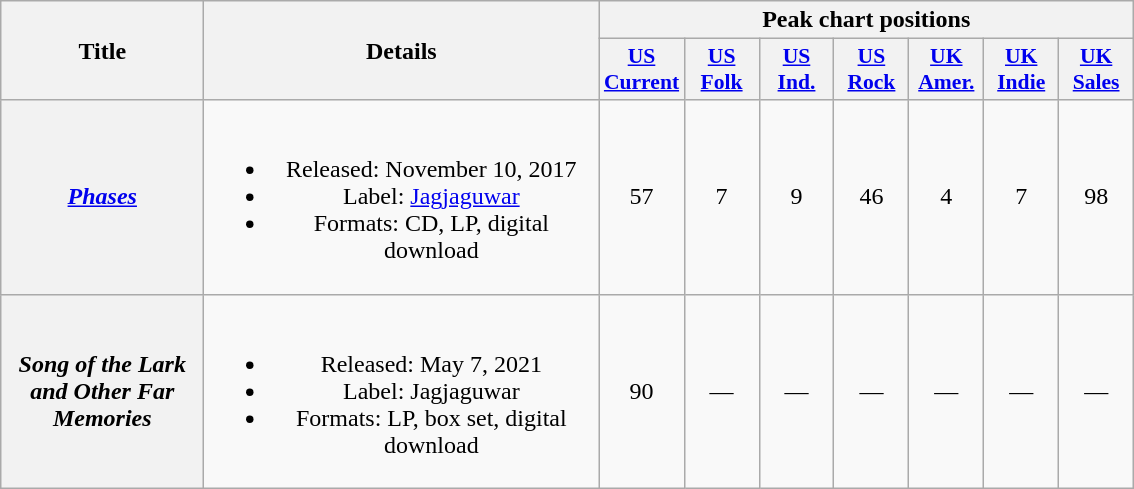<table class="wikitable plainrowheaders" style="text-align:center;">
<tr>
<th scope="col" rowspan="2" style="width:8em;">Title</th>
<th scope="col" rowspan="2" style="width:16em;">Details</th>
<th scope="col" colspan="7">Peak chart positions</th>
</tr>
<tr>
<th scope="col" style="width:3em;font-size:90%;"><a href='#'>US<br>Current</a><br></th>
<th scope="col" style="width:3em;font-size:90%;"><a href='#'>US<br>Folk</a><br></th>
<th scope="col" style="width:3em;font-size:90%;"><a href='#'>US<br>Ind.</a><br></th>
<th scope="col" style="width:3em;font-size:90%;"><a href='#'>US<br>Rock</a><br></th>
<th scope="col" style="width:3em;font-size:90%;"><a href='#'>UK<br>Amer.</a><br></th>
<th scope="col" style="width:3em;font-size:90%;"><a href='#'>UK<br>Indie</a><br></th>
<th scope="col" style="width:3em;font-size:90%;"><a href='#'>UK<br>Sales</a><br></th>
</tr>
<tr>
<th scope="row"><em><a href='#'>Phases</a></em></th>
<td><br><ul><li>Released: November 10, 2017</li><li>Label: <a href='#'>Jagjaguwar</a></li><li>Formats: CD, LP, digital download</li></ul></td>
<td>57</td>
<td>7</td>
<td>9</td>
<td>46</td>
<td>4</td>
<td>7</td>
<td>98</td>
</tr>
<tr>
<th scope="row"><em>Song of the Lark and Other Far Memories</em></th>
<td><br><ul><li>Released: May 7, 2021</li><li>Label: Jagjaguwar</li><li>Formats: LP, box set, digital download</li></ul></td>
<td>90</td>
<td>—</td>
<td>—</td>
<td>—</td>
<td>—</td>
<td>—</td>
<td>—</td>
</tr>
</table>
